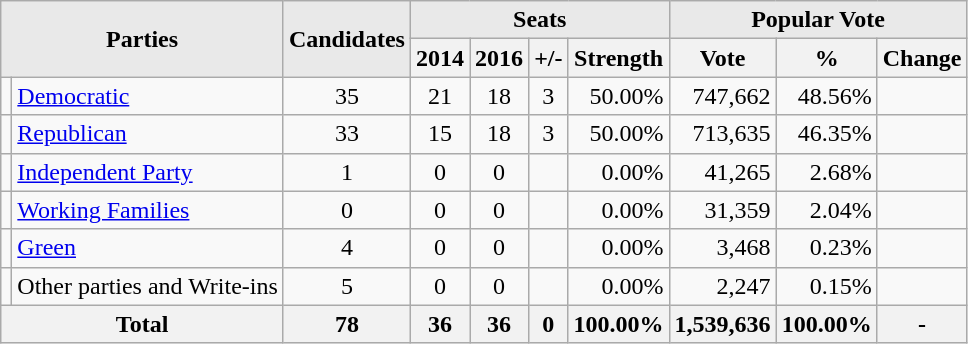<table class=wikitable>
<tr>
<th style="background-color:#E9E9E9" align=center rowspan= 2 colspan=2>Parties</th>
<th style="background-color:#E9E9E9" align=center rowspan= 2>Candidates</th>
<th style="background-color:#E9E9E9" align=center colspan=4>Seats</th>
<th style="background-color:#E9E9E9" align=center colspan=3>Popular Vote</th>
</tr>
<tr>
<th align=center>2014</th>
<th align=center>2016</th>
<th align=center>+/-</th>
<th align=center>Strength</th>
<th align=center>Vote</th>
<th align=center>%</th>
<th align=center>Change</th>
</tr>
<tr>
<td></td>
<td align=left><a href='#'>Democratic</a></td>
<td align=center>35</td>
<td align=center >21</td>
<td align=center >18</td>
<td align=center> 3</td>
<td align=right >50.00%</td>
<td align=right >747,662</td>
<td align=right >48.56%</td>
<td align=right></td>
</tr>
<tr>
<td></td>
<td align=left><a href='#'>Republican</a></td>
<td align=center>33</td>
<td align=center>15</td>
<td align=center >18</td>
<td align=center> 3</td>
<td align=right >50.00%</td>
<td align=right>713,635</td>
<td align=right>46.35%</td>
<td align=right></td>
</tr>
<tr>
<td></td>
<td><a href='#'>Independent Party</a></td>
<td align=center>1</td>
<td align=center>0</td>
<td align=center>0</td>
<td align=center><br></td>
<td align=right>0.00%</td>
<td align=right>41,265</td>
<td align=right>2.68%</td>
<td align=right></td>
</tr>
<tr>
<td></td>
<td align=left><a href='#'>Working Families</a></td>
<td align=center>0</td>
<td align=center>0</td>
<td align=center>0</td>
<td align=center><br></td>
<td align=right>0.00%</td>
<td align=right>31,359</td>
<td align=right>2.04%</td>
<td align=right></td>
</tr>
<tr>
<td></td>
<td align=left><a href='#'>Green</a></td>
<td align=center>4</td>
<td align=center>0</td>
<td align=center>0</td>
<td align=center><br></td>
<td align=right>0.00%</td>
<td align=right>3,468</td>
<td align=right>0.23%</td>
<td align=right></td>
</tr>
<tr>
<td></td>
<td align=left>Other parties and Write-ins</td>
<td align=center>5</td>
<td align=center>0</td>
<td align=center>0</td>
<td align=center><br></td>
<td align=right>0.00%</td>
<td align=right>2,247</td>
<td align=right>0.15%</td>
<td align=right></td>
</tr>
<tr>
<th align=center colspan="2">Total</th>
<th align=center>78</th>
<th align=center>36</th>
<th align=center>36</th>
<th align=center>0</th>
<th align=center>100.00%</th>
<th align=center>1,539,636</th>
<th align=center>100.00%</th>
<th align=center>-</th>
</tr>
</table>
